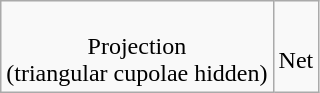<table class=wikitable>
<tr align=center>
<td><br>Projection<br>(triangular cupolae hidden)</td>
<td><br>Net</td>
</tr>
</table>
